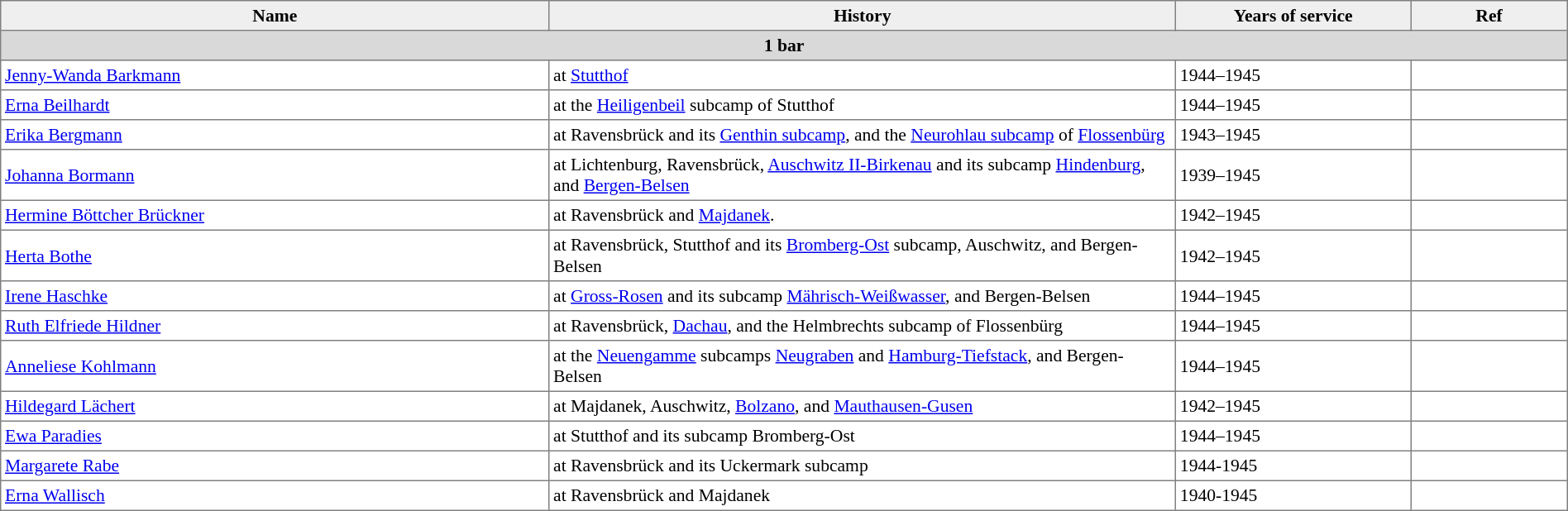<table align="center" border="1" cellpadding="3" cellspacing="0" style="font-size: 90%; border: gray solid 1px; border-collapse: collapse; text-align: middle;">
<tr>
<th bgcolor="#efefef" style="width: 35%">Name</th>
<th bgcolor="#efefef" style="width: 40%">History</th>
<th bgcolor="#efefef" style="width: 15%">Years of service</th>
<th bgcolor="#efefef" style="width: 10%">Ref</th>
</tr>
<tr style="background-color:#D9D9D9; width: 100%">
<th colspan="4">1 bar</th>
</tr>
<tr>
<td><a href='#'>Jenny-Wanda Barkmann</a></td>
<td> at <a href='#'>Stutthof</a></td>
<td>1944–1945</td>
<td></td>
</tr>
<tr>
<td><a href='#'>Erna Beilhardt</a></td>
<td> at the <a href='#'>Heiligenbeil</a> subcamp of Stutthof</td>
<td>1944–1945</td>
<td></td>
</tr>
<tr>
<td><a href='#'>Erika Bergmann</a></td>
<td> at Ravensbrück and its <a href='#'>Genthin subcamp</a>, and the <a href='#'>Neurohlau subcamp</a> of <a href='#'>Flossenbürg</a></td>
<td>1943–1945</td>
<td></td>
</tr>
<tr>
<td><a href='#'>Johanna Bormann</a></td>
<td> at Lichtenburg, Ravensbrück, <a href='#'>Auschwitz II-Birkenau</a> and its subcamp <a href='#'>Hindenburg</a>, and <a href='#'>Bergen-Belsen</a></td>
<td>1939–1945</td>
<td></td>
</tr>
<tr>
<td><a href='#'>Hermine Böttcher Brückner</a></td>
<td> at Ravensbrück and <a href='#'>Majdanek</a>.</td>
<td>1942–1945</td>
<td></td>
</tr>
<tr>
<td><a href='#'>Herta Bothe</a></td>
<td> at Ravensbrück, Stutthof and its <a href='#'>Bromberg-Ost</a> subcamp, Auschwitz, and Bergen-Belsen</td>
<td>1942–1945</td>
<td></td>
</tr>
<tr>
<td><a href='#'>Irene Haschke</a></td>
<td> at <a href='#'>Gross-Rosen</a> and its subcamp <a href='#'>Mährisch-Weißwasser</a>, and Bergen-Belsen</td>
<td>1944–1945</td>
<td></td>
</tr>
<tr>
<td><a href='#'>Ruth Elfriede Hildner</a></td>
<td> at Ravensbrück, <a href='#'>Dachau</a>, and the Helmbrechts subcamp of Flossenbürg</td>
<td>1944–1945</td>
<td></td>
</tr>
<tr>
<td><a href='#'>Anneliese Kohlmann</a></td>
<td> at the <a href='#'>Neuengamme</a> subcamps <a href='#'>Neugraben</a> and <a href='#'>Hamburg-Tiefstack</a>, and Bergen-Belsen</td>
<td>1944–1945</td>
<td></td>
</tr>
<tr>
<td><a href='#'>Hildegard Lächert</a></td>
<td> at Majdanek, Auschwitz, <a href='#'>Bolzano</a>, and <a href='#'>Mauthausen-Gusen</a></td>
<td>1942–1945</td>
<td></td>
</tr>
<tr>
<td><a href='#'>Ewa Paradies</a></td>
<td> at Stutthof and its subcamp Bromberg-Ost</td>
<td>1944–1945</td>
<td></td>
</tr>
<tr>
<td><a href='#'>Margarete Rabe</a></td>
<td> at Ravensbrück and its Uckermark subcamp</td>
<td>1944-1945</td>
<td></td>
</tr>
<tr>
<td><a href='#'>Erna Wallisch</a></td>
<td> at Ravensbrück and Majdanek</td>
<td>1940-1945</td>
<td></td>
</tr>
</table>
